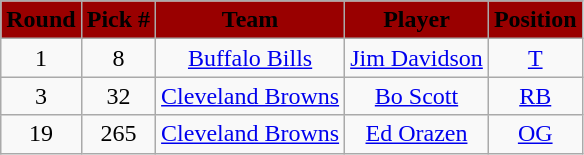<table class="wikitable" style="text-align:center">
<tr style="background:#900;">
<td><strong><span>Round</span></strong></td>
<td><strong><span>Pick #</span></strong></td>
<td><strong><span>Team</span></strong></td>
<td><strong><span>Player</span></strong></td>
<td><strong><span>Position</span></strong></td>
</tr>
<tr>
<td>1</td>
<td align=center>8</td>
<td><a href='#'>Buffalo Bills</a></td>
<td><a href='#'>Jim Davidson</a></td>
<td><a href='#'>T</a></td>
</tr>
<tr>
<td>3</td>
<td align=center>32</td>
<td><a href='#'>Cleveland Browns</a></td>
<td><a href='#'>Bo Scott</a></td>
<td><a href='#'>RB</a></td>
</tr>
<tr>
<td>19</td>
<td align=center>265</td>
<td><a href='#'>Cleveland Browns</a></td>
<td><a href='#'>Ed Orazen</a></td>
<td><a href='#'>OG</a></td>
</tr>
</table>
